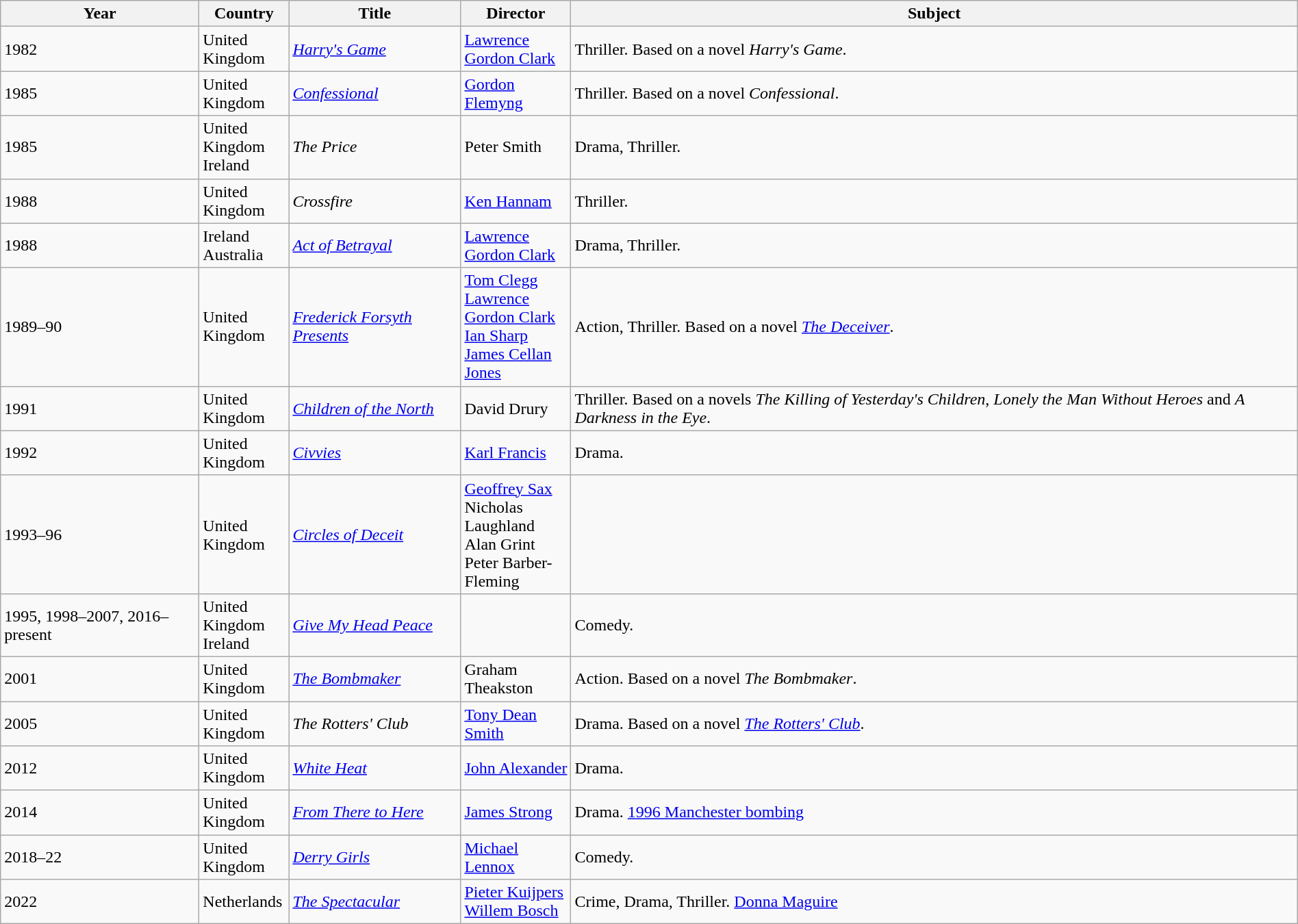<table class="wikitable sortable" style="width:100%;">
<tr>
<th>Year</th>
<th width= 80>Country</th>
<th class="unsortable" style="width:160px;">Title</th>
<th width=100>Director</th>
<th class="unsortable">Subject</th>
</tr>
<tr>
<td>1982</td>
<td>United Kingdom</td>
<td><em><a href='#'>Harry's Game</a></em></td>
<td><a href='#'>Lawrence Gordon Clark</a></td>
<td>Thriller. Based on a novel <em>Harry's Game</em>.</td>
</tr>
<tr>
<td>1985</td>
<td>United Kingdom</td>
<td><em><a href='#'>Confessional</a></em></td>
<td><a href='#'>Gordon Flemyng</a></td>
<td>Thriller. Based on a novel <em>Confessional</em>.</td>
</tr>
<tr>
<td>1985</td>
<td>United Kingdom<br>Ireland</td>
<td><em>The Price</em></td>
<td>Peter Smith</td>
<td>Drama, Thriller.</td>
</tr>
<tr>
<td>1988</td>
<td>United Kingdom</td>
<td><em>Crossfire</em></td>
<td><a href='#'>Ken Hannam</a></td>
<td>Thriller.</td>
</tr>
<tr>
<td>1988</td>
<td>Ireland<br>Australia</td>
<td><em><a href='#'>Act of Betrayal</a></em></td>
<td><a href='#'>Lawrence Gordon Clark</a></td>
<td>Drama, Thriller.</td>
</tr>
<tr>
<td>1989–90</td>
<td>United Kingdom</td>
<td><em><a href='#'>Frederick Forsyth Presents</a></em></td>
<td><a href='#'>Tom Clegg</a><br><a href='#'>Lawrence Gordon Clark</a><br><a href='#'>Ian Sharp</a><br><a href='#'>James Cellan Jones</a></td>
<td>Action, Thriller. Based on a novel <a href='#'><em>The Deceiver</em></a>.</td>
</tr>
<tr>
<td>1991</td>
<td>United Kingdom</td>
<td><em><a href='#'>Children of the North</a></em></td>
<td>David Drury</td>
<td>Thriller. Based on a novels <em>The Killing of Yesterday's Children</em>, <em>Lonely the Man Without Heroes</em> and <em>A Darkness in the Eye</em>.</td>
</tr>
<tr>
<td>1992</td>
<td>United Kingdom</td>
<td><em><a href='#'>Civvies</a></em></td>
<td><a href='#'>Karl Francis</a></td>
<td>Drama.</td>
</tr>
<tr>
<td>1993–96</td>
<td>United Kingdom</td>
<td><em><a href='#'>Circles of Deceit</a></em></td>
<td><a href='#'>Geoffrey Sax</a><br>Nicholas Laughland<br>Alan Grint<br>Peter Barber-Fleming</td>
<td></td>
</tr>
<tr>
<td>1995, 1998–2007, 2016–present</td>
<td>United Kingdom<br>Ireland</td>
<td><em><a href='#'>Give My Head Peace</a></em></td>
<td></td>
<td>Comedy.</td>
</tr>
<tr>
<td>2001</td>
<td>United Kingdom</td>
<td><em><a href='#'>The Bombmaker</a></em></td>
<td>Graham Theakston</td>
<td>Action. Based on a novel <em>The Bombmaker</em>.</td>
</tr>
<tr>
<td>2005</td>
<td>United Kingdom</td>
<td><em>The Rotters' Club</em></td>
<td><a href='#'>Tony Dean Smith</a></td>
<td>Drama. Based on a novel <a href='#'><em>The Rotters' Club</em></a>.</td>
</tr>
<tr>
<td>2012</td>
<td>United Kingdom</td>
<td><em><a href='#'>White Heat</a></em></td>
<td><a href='#'>John Alexander</a></td>
<td>Drama.</td>
</tr>
<tr>
<td>2014</td>
<td>United Kingdom</td>
<td><em><a href='#'>From There to Here</a></em></td>
<td><a href='#'>James Strong</a></td>
<td>Drama. <a href='#'>1996 Manchester bombing</a></td>
</tr>
<tr>
<td>2018–22</td>
<td>United Kingdom</td>
<td><em><a href='#'>Derry Girls</a></em></td>
<td><a href='#'>Michael Lennox</a></td>
<td>Comedy.</td>
</tr>
<tr>
<td>2022</td>
<td>Netherlands</td>
<td><em><a href='#'>The Spectacular</a></em></td>
<td><a href='#'>Pieter Kuijpers</a><br><a href='#'>Willem Bosch</a></td>
<td>Crime, Drama, Thriller. <a href='#'>Donna Maguire</a></td>
</tr>
</table>
